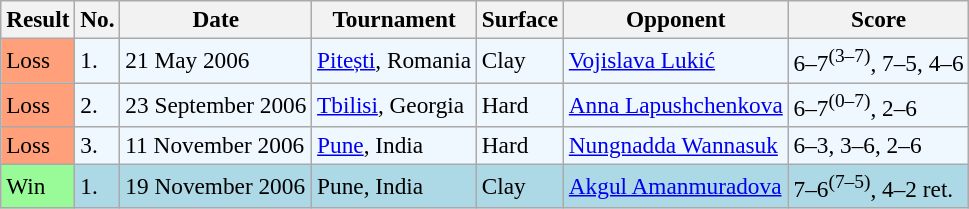<table class="sortable wikitable" style=font-size:97%>
<tr>
<th>Result</th>
<th>No.</th>
<th>Date</th>
<th>Tournament</th>
<th>Surface</th>
<th>Opponent</th>
<th class="unsortable">Score</th>
</tr>
<tr style="background:#f0f8ff;">
<td style="background:#ffa07a;">Loss</td>
<td>1.</td>
<td>21 May 2006</td>
<td><a href='#'>Pitești</a>, Romania</td>
<td>Clay</td>
<td> <a href='#'>Vojislava Lukić</a></td>
<td>6–7<sup>(3–7)</sup>, 7–5, 4–6</td>
</tr>
<tr style="background:#f0f8ff;">
<td style="background:#ffa07a;">Loss</td>
<td>2.</td>
<td>23 September 2006</td>
<td><a href='#'>Tbilisi</a>, Georgia</td>
<td>Hard</td>
<td> <a href='#'>Anna Lapushchenkova</a></td>
<td>6–7<sup>(0–7)</sup>, 2–6</td>
</tr>
<tr style="background:#f0f8ff;">
<td style="background:#ffa07a;">Loss</td>
<td>3.</td>
<td>11 November 2006</td>
<td><a href='#'>Pune</a>, India</td>
<td>Hard</td>
<td> <a href='#'>Nungnadda Wannasuk</a></td>
<td>6–3, 3–6, 2–6</td>
</tr>
<tr style="background:lightblue;">
<td style="background:#98fb98;">Win</td>
<td>1.</td>
<td>19 November 2006</td>
<td>Pune, India</td>
<td>Clay</td>
<td> <a href='#'>Akgul Amanmuradova</a></td>
<td>7–6<sup>(7–5)</sup>, 4–2 ret.</td>
</tr>
</table>
